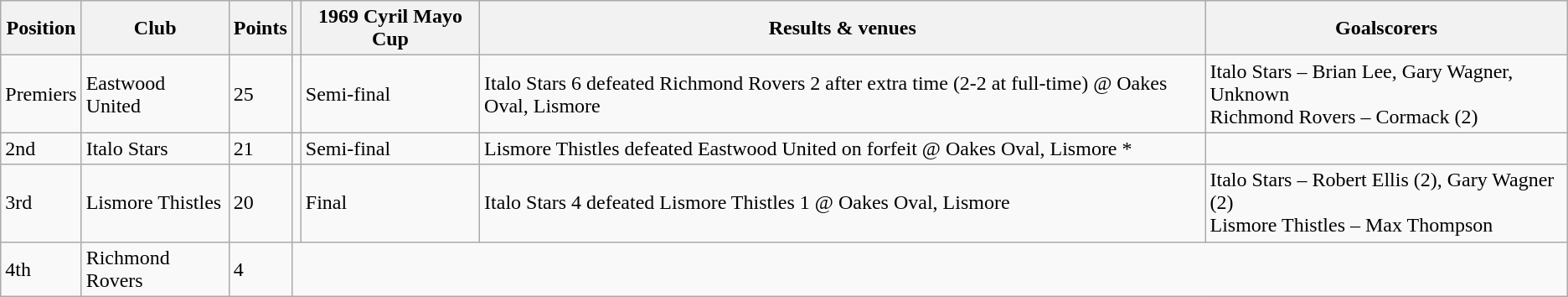<table class="wikitable">
<tr>
<th>Position</th>
<th>Club</th>
<th>Points</th>
<th></th>
<th>1969 Cyril Mayo Cup</th>
<th>Results & venues</th>
<th>Goalscorers</th>
</tr>
<tr>
<td>Premiers</td>
<td>Eastwood United</td>
<td>25</td>
<td></td>
<td>Semi-final</td>
<td>Italo Stars 6 defeated Richmond Rovers 2 after extra time (2-2 at full-time) @ Oakes Oval, Lismore</td>
<td>Italo Stars – Brian Lee, Gary Wagner, Unknown<br>Richmond Rovers – Cormack (2)</td>
</tr>
<tr>
<td>2nd</td>
<td>Italo Stars</td>
<td>21</td>
<td></td>
<td>Semi-final</td>
<td>Lismore Thistles defeated Eastwood United on forfeit @ Oakes Oval, Lismore *</td>
<td></td>
</tr>
<tr>
<td>3rd</td>
<td>Lismore Thistles</td>
<td>20</td>
<td></td>
<td>Final</td>
<td>Italo Stars 4 defeated Lismore Thistles 1 @ Oakes Oval, Lismore</td>
<td>Italo Stars – Robert Ellis (2), Gary Wagner (2)<br>Lismore Thistles – Max Thompson</td>
</tr>
<tr>
<td>4th</td>
<td>Richmond Rovers</td>
<td>4</td>
</tr>
</table>
